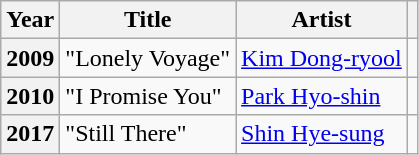<table class="wikitable plainrowheaders sortable">
<tr>
<th scope="col">Year</th>
<th scope="col">Title</th>
<th scope="col">Artist</th>
<th scope="col" class="unsortable"></th>
</tr>
<tr>
<th scope="row">2009</th>
<td>"Lonely Voyage"</td>
<td><a href='#'>Kim Dong-ryool</a></td>
<td style="text-align:center"></td>
</tr>
<tr>
<th scope="row">2010</th>
<td>"I Promise You"</td>
<td><a href='#'>Park Hyo-shin</a></td>
<td style="text-align:center"></td>
</tr>
<tr>
<th scope="row">2017</th>
<td>"Still There"</td>
<td><a href='#'>Shin Hye-sung</a></td>
<td style="text-align:center"></td>
</tr>
</table>
